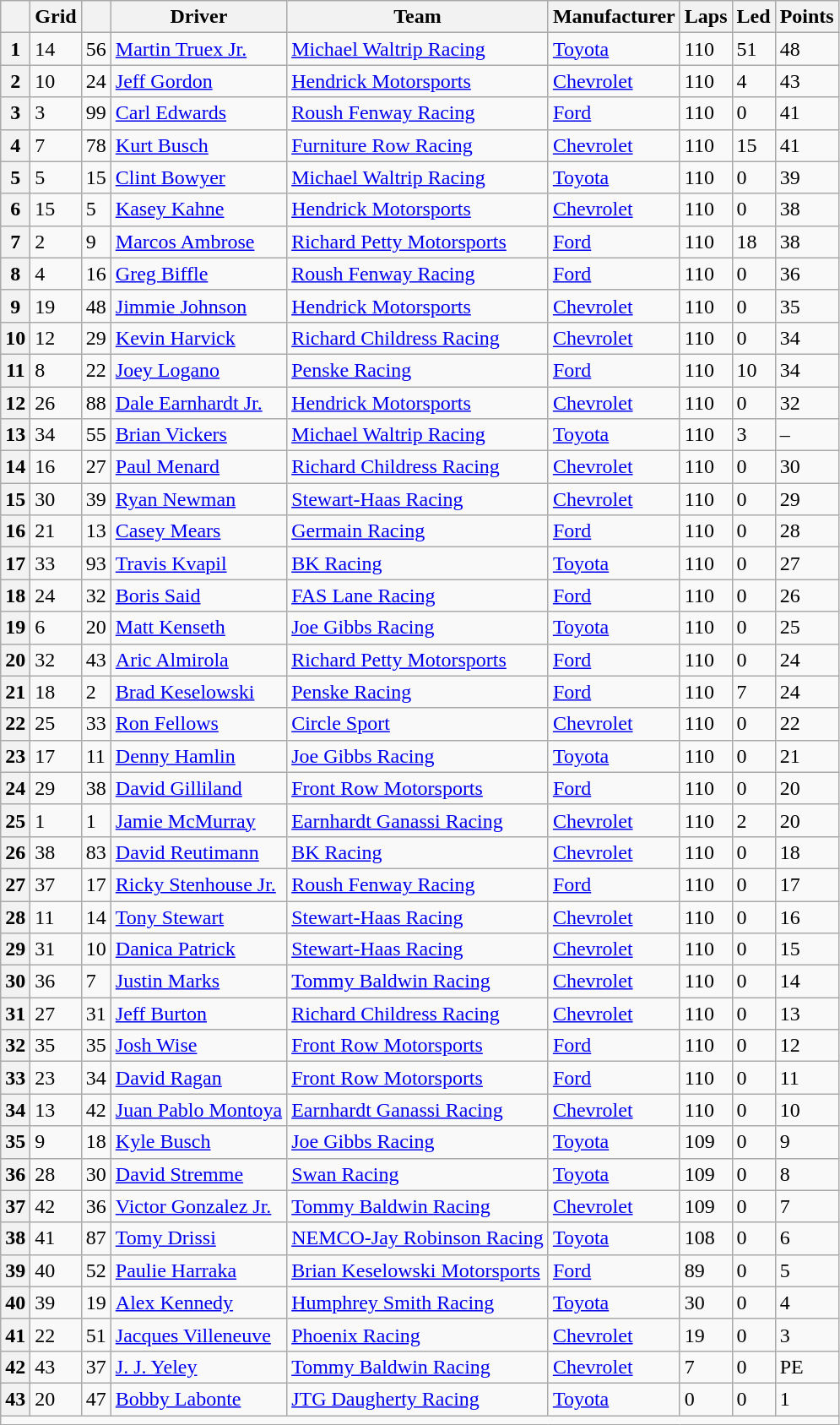<table class="wikitable" border="1">
<tr>
<th></th>
<th>Grid</th>
<th></th>
<th>Driver</th>
<th>Team</th>
<th>Manufacturer</th>
<th>Laps</th>
<th>Led</th>
<th>Points</th>
</tr>
<tr>
<th>1</th>
<td>14</td>
<td>56</td>
<td><a href='#'>Martin Truex Jr.</a></td>
<td><a href='#'>Michael Waltrip Racing</a></td>
<td><a href='#'>Toyota</a></td>
<td>110</td>
<td>51</td>
<td>48</td>
</tr>
<tr>
<th>2</th>
<td>10</td>
<td>24</td>
<td><a href='#'>Jeff Gordon</a></td>
<td><a href='#'>Hendrick Motorsports</a></td>
<td><a href='#'>Chevrolet</a></td>
<td>110</td>
<td>4</td>
<td>43</td>
</tr>
<tr>
<th>3</th>
<td>3</td>
<td>99</td>
<td><a href='#'>Carl Edwards</a></td>
<td><a href='#'>Roush Fenway Racing</a></td>
<td><a href='#'>Ford</a></td>
<td>110</td>
<td>0</td>
<td>41</td>
</tr>
<tr>
<th>4</th>
<td>7</td>
<td>78</td>
<td><a href='#'>Kurt Busch</a></td>
<td><a href='#'>Furniture Row Racing</a></td>
<td><a href='#'>Chevrolet</a></td>
<td>110</td>
<td>15</td>
<td>41</td>
</tr>
<tr>
<th>5</th>
<td>5</td>
<td>15</td>
<td><a href='#'>Clint Bowyer</a></td>
<td><a href='#'>Michael Waltrip Racing</a></td>
<td><a href='#'>Toyota</a></td>
<td>110</td>
<td>0</td>
<td>39</td>
</tr>
<tr>
<th>6</th>
<td>15</td>
<td>5</td>
<td><a href='#'>Kasey Kahne</a></td>
<td><a href='#'>Hendrick Motorsports</a></td>
<td><a href='#'>Chevrolet</a></td>
<td>110</td>
<td>0</td>
<td>38</td>
</tr>
<tr>
<th>7</th>
<td>2</td>
<td>9</td>
<td><a href='#'>Marcos Ambrose</a></td>
<td><a href='#'>Richard Petty Motorsports</a></td>
<td><a href='#'>Ford</a></td>
<td>110</td>
<td>18</td>
<td>38</td>
</tr>
<tr>
<th>8</th>
<td>4</td>
<td>16</td>
<td><a href='#'>Greg Biffle</a></td>
<td><a href='#'>Roush Fenway Racing</a></td>
<td><a href='#'>Ford</a></td>
<td>110</td>
<td>0</td>
<td>36</td>
</tr>
<tr>
<th>9</th>
<td>19</td>
<td>48</td>
<td><a href='#'>Jimmie Johnson</a></td>
<td><a href='#'>Hendrick Motorsports</a></td>
<td><a href='#'>Chevrolet</a></td>
<td>110</td>
<td>0</td>
<td>35</td>
</tr>
<tr>
<th>10</th>
<td>12</td>
<td>29</td>
<td><a href='#'>Kevin Harvick</a></td>
<td><a href='#'>Richard Childress Racing</a></td>
<td><a href='#'>Chevrolet</a></td>
<td>110</td>
<td>0</td>
<td>34</td>
</tr>
<tr>
<th>11</th>
<td>8</td>
<td>22</td>
<td><a href='#'>Joey Logano</a></td>
<td><a href='#'>Penske Racing</a></td>
<td><a href='#'>Ford</a></td>
<td>110</td>
<td>10</td>
<td>34</td>
</tr>
<tr>
<th>12</th>
<td>26</td>
<td>88</td>
<td><a href='#'>Dale Earnhardt Jr.</a></td>
<td><a href='#'>Hendrick Motorsports</a></td>
<td><a href='#'>Chevrolet</a></td>
<td>110</td>
<td>0</td>
<td>32</td>
</tr>
<tr>
<th>13</th>
<td>34</td>
<td>55</td>
<td><a href='#'>Brian Vickers</a></td>
<td><a href='#'>Michael Waltrip Racing</a></td>
<td><a href='#'>Toyota</a></td>
<td>110</td>
<td>3</td>
<td>–</td>
</tr>
<tr>
<th>14</th>
<td>16</td>
<td>27</td>
<td><a href='#'>Paul Menard</a></td>
<td><a href='#'>Richard Childress Racing</a></td>
<td><a href='#'>Chevrolet</a></td>
<td>110</td>
<td>0</td>
<td>30</td>
</tr>
<tr>
<th>15</th>
<td>30</td>
<td>39</td>
<td><a href='#'>Ryan Newman</a></td>
<td><a href='#'>Stewart-Haas Racing</a></td>
<td><a href='#'>Chevrolet</a></td>
<td>110</td>
<td>0</td>
<td>29</td>
</tr>
<tr>
<th>16</th>
<td>21</td>
<td>13</td>
<td><a href='#'>Casey Mears</a></td>
<td><a href='#'>Germain Racing</a></td>
<td><a href='#'>Ford</a></td>
<td>110</td>
<td>0</td>
<td>28</td>
</tr>
<tr>
<th>17</th>
<td>33</td>
<td>93</td>
<td><a href='#'>Travis Kvapil</a></td>
<td><a href='#'>BK Racing</a></td>
<td><a href='#'>Toyota</a></td>
<td>110</td>
<td>0</td>
<td>27</td>
</tr>
<tr>
<th>18</th>
<td>24</td>
<td>32</td>
<td><a href='#'>Boris Said</a></td>
<td><a href='#'>FAS Lane Racing</a></td>
<td><a href='#'>Ford</a></td>
<td>110</td>
<td>0</td>
<td>26</td>
</tr>
<tr>
<th>19</th>
<td>6</td>
<td>20</td>
<td><a href='#'>Matt Kenseth</a></td>
<td><a href='#'>Joe Gibbs Racing</a></td>
<td><a href='#'>Toyota</a></td>
<td>110</td>
<td>0</td>
<td>25</td>
</tr>
<tr>
<th>20</th>
<td>32</td>
<td>43</td>
<td><a href='#'>Aric Almirola</a></td>
<td><a href='#'>Richard Petty Motorsports</a></td>
<td><a href='#'>Ford</a></td>
<td>110</td>
<td>0</td>
<td>24</td>
</tr>
<tr>
<th>21</th>
<td>18</td>
<td>2</td>
<td><a href='#'>Brad Keselowski</a></td>
<td><a href='#'>Penske Racing</a></td>
<td><a href='#'>Ford</a></td>
<td>110</td>
<td>7</td>
<td>24</td>
</tr>
<tr>
<th>22</th>
<td>25</td>
<td>33</td>
<td><a href='#'>Ron Fellows</a></td>
<td><a href='#'>Circle Sport</a></td>
<td><a href='#'>Chevrolet</a></td>
<td>110</td>
<td>0</td>
<td>22</td>
</tr>
<tr>
<th>23</th>
<td>17</td>
<td>11</td>
<td><a href='#'>Denny Hamlin</a></td>
<td><a href='#'>Joe Gibbs Racing</a></td>
<td><a href='#'>Toyota</a></td>
<td>110</td>
<td>0</td>
<td>21</td>
</tr>
<tr>
<th>24</th>
<td>29</td>
<td>38</td>
<td><a href='#'>David Gilliland</a></td>
<td><a href='#'>Front Row Motorsports</a></td>
<td><a href='#'>Ford</a></td>
<td>110</td>
<td>0</td>
<td>20</td>
</tr>
<tr>
<th>25</th>
<td>1</td>
<td>1</td>
<td><a href='#'>Jamie McMurray</a></td>
<td><a href='#'>Earnhardt Ganassi Racing</a></td>
<td><a href='#'>Chevrolet</a></td>
<td>110</td>
<td>2</td>
<td>20</td>
</tr>
<tr>
<th>26</th>
<td>38</td>
<td>83</td>
<td><a href='#'>David Reutimann</a></td>
<td><a href='#'>BK Racing</a></td>
<td><a href='#'>Chevrolet</a></td>
<td>110</td>
<td>0</td>
<td>18</td>
</tr>
<tr>
<th>27</th>
<td>37</td>
<td>17</td>
<td><a href='#'>Ricky Stenhouse Jr.</a></td>
<td><a href='#'>Roush Fenway Racing</a></td>
<td><a href='#'>Ford</a></td>
<td>110</td>
<td>0</td>
<td>17</td>
</tr>
<tr>
<th>28</th>
<td>11</td>
<td>14</td>
<td><a href='#'>Tony Stewart</a></td>
<td><a href='#'>Stewart-Haas Racing</a></td>
<td><a href='#'>Chevrolet</a></td>
<td>110</td>
<td>0</td>
<td>16</td>
</tr>
<tr>
<th>29</th>
<td>31</td>
<td>10</td>
<td><a href='#'>Danica Patrick</a></td>
<td><a href='#'>Stewart-Haas Racing</a></td>
<td><a href='#'>Chevrolet</a></td>
<td>110</td>
<td>0</td>
<td>15</td>
</tr>
<tr>
<th>30</th>
<td>36</td>
<td>7</td>
<td><a href='#'>Justin Marks</a></td>
<td><a href='#'>Tommy Baldwin Racing</a></td>
<td><a href='#'>Chevrolet</a></td>
<td>110</td>
<td>0</td>
<td>14</td>
</tr>
<tr>
<th>31</th>
<td>27</td>
<td>31</td>
<td><a href='#'>Jeff Burton</a></td>
<td><a href='#'>Richard Childress Racing</a></td>
<td><a href='#'>Chevrolet</a></td>
<td>110</td>
<td>0</td>
<td>13</td>
</tr>
<tr>
<th>32</th>
<td>35</td>
<td>35</td>
<td><a href='#'>Josh Wise</a></td>
<td><a href='#'>Front Row Motorsports</a></td>
<td><a href='#'>Ford</a></td>
<td>110</td>
<td>0</td>
<td>12</td>
</tr>
<tr>
<th>33</th>
<td>23</td>
<td>34</td>
<td><a href='#'>David Ragan</a></td>
<td><a href='#'>Front Row Motorsports</a></td>
<td><a href='#'>Ford</a></td>
<td>110</td>
<td>0</td>
<td>11</td>
</tr>
<tr>
<th>34</th>
<td>13</td>
<td>42</td>
<td><a href='#'>Juan Pablo Montoya</a></td>
<td><a href='#'>Earnhardt Ganassi Racing</a></td>
<td><a href='#'>Chevrolet</a></td>
<td>110</td>
<td>0</td>
<td>10</td>
</tr>
<tr>
<th>35</th>
<td>9</td>
<td>18</td>
<td><a href='#'>Kyle Busch</a></td>
<td><a href='#'>Joe Gibbs Racing</a></td>
<td><a href='#'>Toyota</a></td>
<td>109</td>
<td>0</td>
<td>9</td>
</tr>
<tr>
<th>36</th>
<td>28</td>
<td>30</td>
<td><a href='#'>David Stremme</a></td>
<td><a href='#'>Swan Racing</a></td>
<td><a href='#'>Toyota</a></td>
<td>109</td>
<td>0</td>
<td>8</td>
</tr>
<tr>
<th>37</th>
<td>42</td>
<td>36</td>
<td><a href='#'>Victor Gonzalez Jr.</a></td>
<td><a href='#'>Tommy Baldwin Racing</a></td>
<td><a href='#'>Chevrolet</a></td>
<td>109</td>
<td>0</td>
<td>7</td>
</tr>
<tr>
<th>38</th>
<td>41</td>
<td>87</td>
<td><a href='#'>Tomy Drissi</a></td>
<td><a href='#'>NEMCO-Jay Robinson Racing</a></td>
<td><a href='#'>Toyota</a></td>
<td>108</td>
<td>0</td>
<td>6</td>
</tr>
<tr>
<th>39</th>
<td>40</td>
<td>52</td>
<td><a href='#'>Paulie Harraka</a></td>
<td><a href='#'>Brian Keselowski Motorsports</a></td>
<td><a href='#'>Ford</a></td>
<td>89</td>
<td>0</td>
<td>5</td>
</tr>
<tr>
<th>40</th>
<td>39</td>
<td>19</td>
<td><a href='#'>Alex Kennedy</a></td>
<td><a href='#'>Humphrey Smith Racing</a></td>
<td><a href='#'>Toyota</a></td>
<td>30</td>
<td>0</td>
<td>4</td>
</tr>
<tr>
<th>41</th>
<td>22</td>
<td>51</td>
<td><a href='#'>Jacques Villeneuve</a></td>
<td><a href='#'>Phoenix Racing</a></td>
<td><a href='#'>Chevrolet</a></td>
<td>19</td>
<td>0</td>
<td>3</td>
</tr>
<tr>
<th>42</th>
<td>43</td>
<td>37</td>
<td><a href='#'>J. J. Yeley</a></td>
<td><a href='#'>Tommy Baldwin Racing</a></td>
<td><a href='#'>Chevrolet</a></td>
<td>7</td>
<td>0</td>
<td>PE</td>
</tr>
<tr>
<th>43</th>
<td>20</td>
<td>47</td>
<td><a href='#'>Bobby Labonte</a></td>
<td><a href='#'>JTG Daugherty Racing</a></td>
<td><a href='#'>Toyota</a></td>
<td>0</td>
<td>0</td>
<td>1</td>
</tr>
<tr class="sortbottom">
<td colspan="9"></td>
</tr>
</table>
